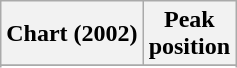<table class="wikitable sortable">
<tr>
<th>Chart (2002)</th>
<th>Peak<br>position</th>
</tr>
<tr>
</tr>
<tr>
</tr>
<tr>
</tr>
</table>
